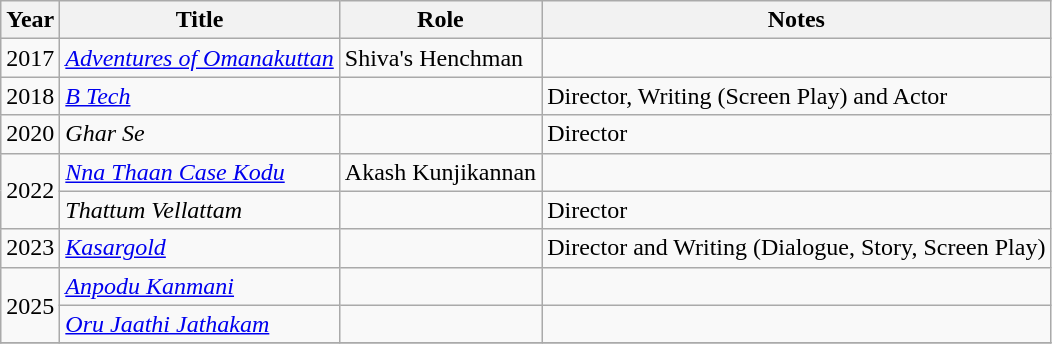<table class="wikitable sortable">
<tr>
<th>Year</th>
<th>Title</th>
<th>Role</th>
<th class="unsortable">Notes</th>
</tr>
<tr>
<td>2017</td>
<td><em><a href='#'>Adventures of Omanakuttan</a></em></td>
<td>Shiva's Henchman</td>
<td></td>
</tr>
<tr>
<td>2018</td>
<td><em><a href='#'>B Tech</a></em></td>
<td></td>
<td>Director, Writing (Screen Play) and Actor</td>
</tr>
<tr>
<td>2020</td>
<td><em>Ghar Se</em></td>
<td></td>
<td>Director</td>
</tr>
<tr>
<td rowspan=2>2022</td>
<td><em><a href='#'>Nna Thaan Case Kodu</a></em></td>
<td>Akash Kunjikannan</td>
<td></td>
</tr>
<tr>
<td><em>Thattum Vellattam</em></td>
<td></td>
<td>Director</td>
</tr>
<tr>
<td>2023</td>
<td><em><a href='#'>Kasargold</a></em></td>
<td></td>
<td>Director and Writing (Dialogue, Story, Screen Play)</td>
</tr>
<tr>
<td rowspan=2>2025</td>
<td><em><a href='#'>Anpodu Kanmani</a></em></td>
<td></td>
<td></td>
</tr>
<tr>
<td><em><a href='#'>Oru Jaathi Jathakam</a></em></td>
<td></td>
<td></td>
</tr>
<tr>
</tr>
</table>
